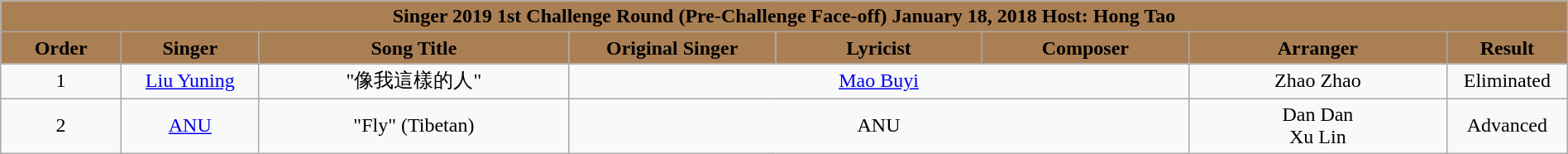<table class="wikitable sortable mw-collapsible" width="100%" style="text-align:center">
<tr align=center style="background:#AA7F54">
<td colspan="9"><div><strong>Singer 2019 1st Challenge Round (Pre-Challenge Face-off) January 18, 2018 Host: Hong Tao</strong></div></td>
</tr>
<tr style="background:#AA7F54">
<td style="width:7%"><strong>Order</strong></td>
<td style="width:8%"><strong>Singer</strong></td>
<td style="width:18%"><strong>Song Title</strong></td>
<td style="width:12%"><strong>Original Singer</strong></td>
<td style="width:12% "><strong>Lyricist</strong></td>
<td style="width:12%"><strong>Composer</strong></td>
<td style="width:15%"><strong>Arranger</strong></td>
<td style="width:7%"><strong>Result</strong></td>
</tr>
<tr>
<td>1</td>
<td><a href='#'>Liu Yuning</a></td>
<td>"像我這樣的人"</td>
<td colspan="3"><a href='#'>Mao Buyi</a></td>
<td>Zhao Zhao</td>
<td>Eliminated</td>
</tr>
<tr>
<td>2</td>
<td><a href='#'>ANU</a></td>
<td>"Fly" (Tibetan)</td>
<td colspan="3">ANU</td>
<td>Dan Dan<br>Xu Lin</td>
<td>Advanced</td>
</tr>
</table>
